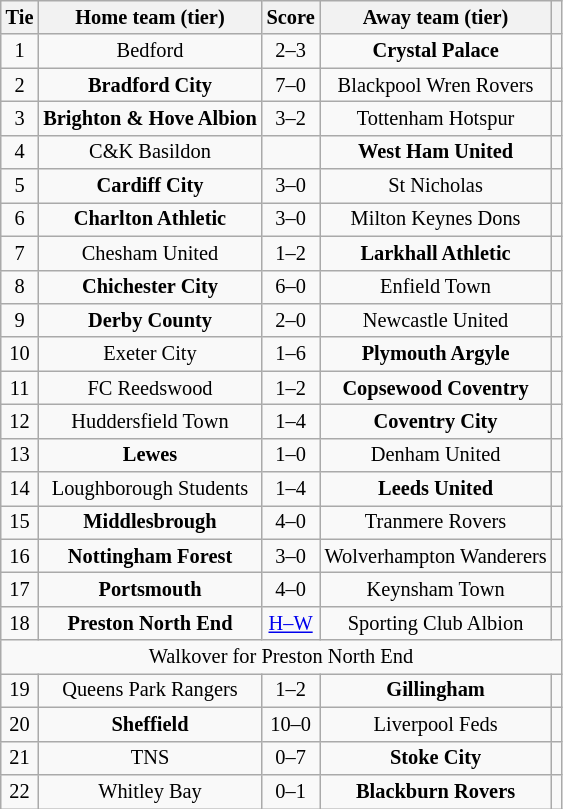<table class="wikitable" style="text-align:center; font-size:85%">
<tr>
<th>Tie</th>
<th>Home team (tier)</th>
<th>Score</th>
<th>Away team (tier)</th>
<th></th>
</tr>
<tr>
<td align="center">1</td>
<td>Bedford</td>
<td>2–3</td>
<td><strong>Crystal Palace</strong></td>
<td></td>
</tr>
<tr>
<td align="center">2</td>
<td><strong>Bradford City</strong></td>
<td align="center">7–0</td>
<td>Blackpool Wren Rovers</td>
<td></td>
</tr>
<tr>
<td align="center">3</td>
<td><strong>Brighton & Hove Albion</strong></td>
<td>3–2</td>
<td>Tottenham Hotspur</td>
<td></td>
</tr>
<tr>
<td align="center">4</td>
<td>C&K Basildon</td>
<td></td>
<td><strong>West Ham United</strong></td>
<td></td>
</tr>
<tr>
<td align="center">5</td>
<td><strong>Cardiff City</strong></td>
<td align="center">3–0</td>
<td>St Nicholas</td>
<td></td>
</tr>
<tr>
<td align="center">6</td>
<td><strong>Charlton Athletic</strong></td>
<td align="center">3–0</td>
<td>Milton Keynes Dons</td>
<td></td>
</tr>
<tr>
<td align="center">7</td>
<td>Chesham United</td>
<td>1–2</td>
<td><strong>Larkhall Athletic</strong></td>
<td></td>
</tr>
<tr>
<td align="center">8</td>
<td><strong>Chichester City</strong></td>
<td align="center">6–0</td>
<td>Enfield Town</td>
<td></td>
</tr>
<tr>
<td align="center">9</td>
<td><strong>Derby County</strong></td>
<td align="center">2–0</td>
<td>Newcastle United</td>
<td></td>
</tr>
<tr>
<td align="center">10</td>
<td>Exeter City</td>
<td>1–6</td>
<td><strong>Plymouth Argyle</strong></td>
<td></td>
</tr>
<tr>
<td align="center">11</td>
<td>FC Reedswood</td>
<td>1–2</td>
<td><strong>Copsewood Coventry</strong></td>
<td></td>
</tr>
<tr>
<td align="center">12</td>
<td>Huddersfield Town</td>
<td>1–4</td>
<td><strong>Coventry City</strong></td>
<td></td>
</tr>
<tr>
<td align="center">13</td>
<td><strong>Lewes</strong></td>
<td align="center">1–0 </td>
<td>Denham United</td>
<td></td>
</tr>
<tr>
<td align="center">14</td>
<td>Loughborough Students</td>
<td>1–4</td>
<td><strong>Leeds United</strong></td>
<td></td>
</tr>
<tr>
<td align="center">15</td>
<td><strong>Middlesbrough</strong></td>
<td align="center">4–0</td>
<td>Tranmere Rovers</td>
<td></td>
</tr>
<tr>
<td align="center">16</td>
<td><strong>Nottingham Forest</strong></td>
<td align="center">3–0</td>
<td>Wolverhampton Wanderers</td>
<td></td>
</tr>
<tr>
<td align="center">17</td>
<td><strong>Portsmouth</strong></td>
<td align="center">4–0</td>
<td>Keynsham Town</td>
<td></td>
</tr>
<tr>
<td align="center">18</td>
<td><strong>Preston North End</strong></td>
<td align="center"><a href='#'>H–W</a></td>
<td>Sporting Club Albion</td>
<td></td>
</tr>
<tr>
<td colspan="5" align="center">Walkover for Preston North End</td>
</tr>
<tr>
<td align="center">19</td>
<td>Queens Park Rangers</td>
<td>1–2 </td>
<td><strong>Gillingham</strong></td>
<td></td>
</tr>
<tr>
<td align="center">20</td>
<td><strong>Sheffield</strong></td>
<td align="center">10–0</td>
<td>Liverpool Feds</td>
<td></td>
</tr>
<tr>
<td align="center">21</td>
<td>TNS</td>
<td align="center">0–7</td>
<td><strong>Stoke City</strong></td>
<td></td>
</tr>
<tr>
<td align="center">22</td>
<td>Whitley Bay</td>
<td align="center">0–1</td>
<td><strong>Blackburn Rovers</strong></td>
<td></td>
</tr>
</table>
